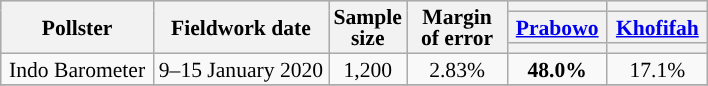<table class="wikitable" style="text-align:center; font-size:90%; line-height:14px;">
<tr bgcolor=lightgray>
<th style="width:95px;" rowspan="3">Pollster</th>
<th style="width:110px;" rowspan="3">Fieldwork date</th>
<th style="width:35px;" rowspan="3">Sample size</th>
<th rowspan="3" style="width:60px;">Margin of error</th>
<th style="width:60px;"></th>
<th style="width:60px;"></th>
</tr>
<tr>
<th><a href='#'>Prabowo</a> <br></th>
<th><a href='#'>Khofifah</a> <br></th>
</tr>
<tr>
<th class="unsortable" style="color:inherit;background:"></th>
<th class="unsortable" style="color:inherit;background:"></th>
</tr>
<tr>
<td>Indo Barometer</td>
<td>9–15 January 2020</td>
<td>1,200</td>
<td>2.83%</td>
<td style="background-color:#"><strong>48.0%</strong></td>
<td>17.1%</td>
</tr>
<tr>
</tr>
</table>
